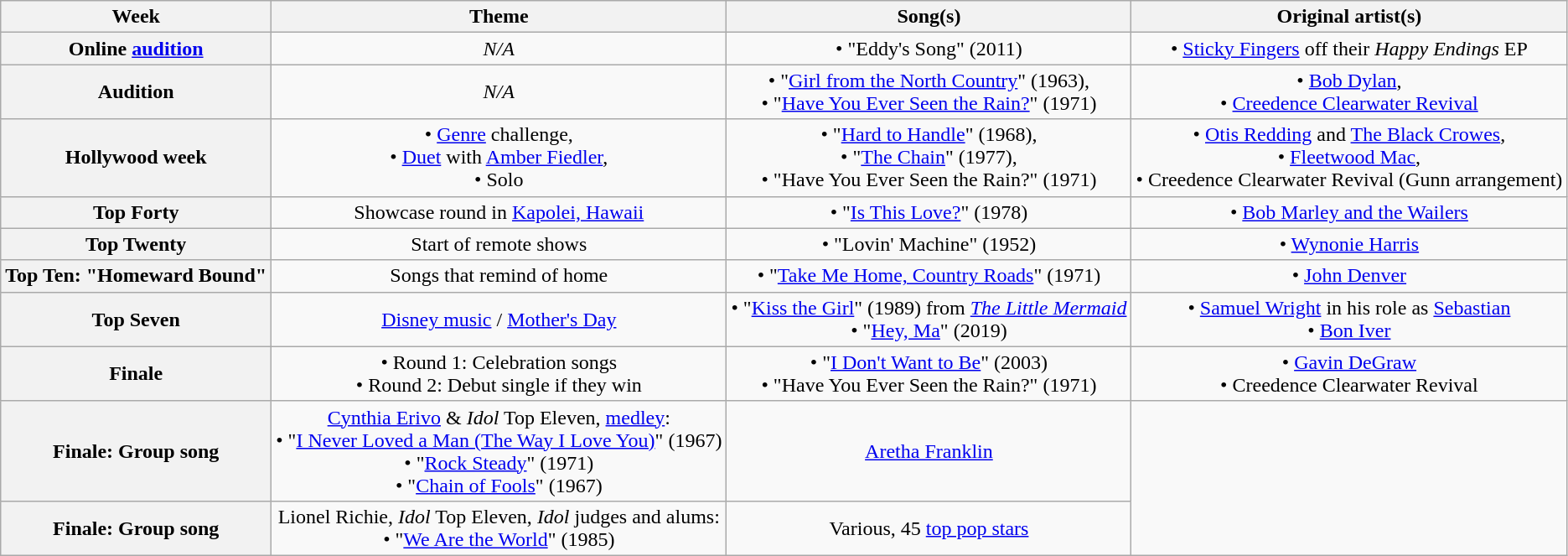<table class="sortable wikitable" style="text-align: center;">
<tr>
<th>Week</th>
<th>Theme</th>
<th>Song(s)</th>
<th>Original artist(s)</th>
</tr>
<tr>
<th>Online <a href='#'>audition</a></th>
<td><em>N/A</em></td>
<td>• "Eddy's Song" (2011)</td>
<td>• <a href='#'>Sticky Fingers</a> off their <em>Happy Endings</em> EP</td>
</tr>
<tr>
<th>Audition</th>
<td><em>N/A</em></td>
<td>• "<a href='#'>Girl from the North Country</a>" (1963),<br>• "<a href='#'>Have You Ever Seen the Rain?</a>" (1971)</td>
<td>• <a href='#'>Bob Dylan</a>,<br>• <a href='#'>Creedence Clearwater Revival</a></td>
</tr>
<tr>
<th>Hollywood week</th>
<td>• <a href='#'>Genre</a> challenge,<br>• <a href='#'>Duet</a> with <a href='#'>Amber Fiedler</a>,<br>• Solo</td>
<td>• "<a href='#'>Hard to Handle</a>" (1968),<br>• "<a href='#'>The Chain</a>" (1977),<br>• "Have You Ever Seen the Rain?" (1971)</td>
<td>• <a href='#'>Otis Redding</a> and <a href='#'>The Black Crowes</a>,<br>• <a href='#'>Fleetwood Mac</a>,<br>• Creedence Clearwater Revival (Gunn arrangement)</td>
</tr>
<tr>
<th>Top Forty</th>
<td>Showcase round in <a href='#'>Kapolei, Hawaii</a></td>
<td>• "<a href='#'>Is This Love?</a>" (1978)</td>
<td>• <a href='#'>Bob Marley and the Wailers</a></td>
</tr>
<tr>
<th>Top Twenty</th>
<td>Start of remote shows</td>
<td>• "Lovin' Machine" (1952)</td>
<td>• <a href='#'>Wynonie Harris</a></td>
</tr>
<tr>
<th>Top Ten: "Homeward Bound"</th>
<td>Songs that remind of home</td>
<td>• "<a href='#'>Take Me Home, Country Roads</a>" (1971)</td>
<td>• <a href='#'>John Denver</a></td>
</tr>
<tr>
<th>Top Seven</th>
<td><a href='#'>Disney music</a> / <a href='#'>Mother's Day</a></td>
<td>• "<a href='#'>Kiss the Girl</a>" (1989) from <em><a href='#'>The Little Mermaid</a></em><br>• "<a href='#'>Hey, Ma</a>" (2019)</td>
<td>• <a href='#'>Samuel Wright</a> in his role as <a href='#'>Sebastian</a><br>• <a href='#'>Bon Iver</a></td>
</tr>
<tr>
<th>Finale</th>
<td>• Round 1: Celebration songs<br>• Round 2: Debut single if they win</td>
<td>• "<a href='#'>I Don't Want to Be</a>" (2003)<br>• "Have You Ever Seen the Rain?" (1971)</td>
<td>• <a href='#'>Gavin DeGraw</a><br>• Creedence Clearwater Revival</td>
</tr>
<tr>
<th>Finale: Group song</th>
<td><a href='#'>Cynthia Erivo</a> & <em>Idol</em> Top Eleven, <a href='#'>medley</a>:<br>• "<a href='#'>I Never Loved a Man (The Way I Love You)</a>" (1967)<br>• "<a href='#'>Rock Steady</a>" (1971)<br>• "<a href='#'>Chain of Fools</a>" (1967)</td>
<td><a href='#'>Aretha Franklin</a></td>
</tr>
<tr>
<th>Finale: Group song</th>
<td>Lionel Richie, <em>Idol</em> Top Eleven, <em>Idol</em> judges and alums:<br>• "<a href='#'>We Are the World</a>" (1985)</td>
<td>Various, 45 <a href='#'>top pop stars</a></td>
</tr>
</table>
